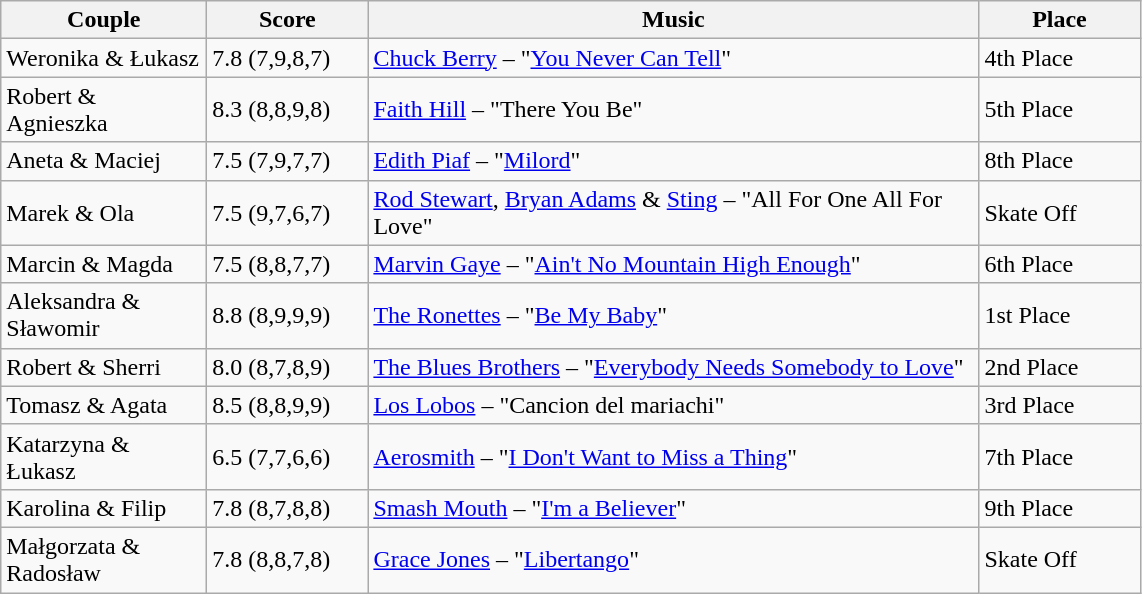<table class="wikitable">
<tr>
<th style="width:130px;">Couple</th>
<th style="width:100px;">Score</th>
<th style="width:400px;">Music</th>
<th style="width:100px;">Place</th>
</tr>
<tr>
<td rowspan="1">Weronika & Łukasz</td>
<td>7.8 (7,9,8,7)</td>
<td><a href='#'>Chuck Berry</a> – "<a href='#'>You Never Can Tell</a>"</td>
<td rowspan="1">4th Place</td>
</tr>
<tr>
<td rowspan="1">Robert & Agnieszka</td>
<td>8.3 (8,8,9,8)</td>
<td><a href='#'>Faith Hill</a> – "There You Be"</td>
<td rowspan="1">5th Place</td>
</tr>
<tr>
<td rowspan="1">Aneta & Maciej</td>
<td>7.5 (7,9,7,7)</td>
<td><a href='#'>Edith Piaf</a> – "<a href='#'>Milord</a>"</td>
<td rowspan="1">8th Place</td>
</tr>
<tr>
<td rowspan="1">Marek & Ola</td>
<td>7.5 (9,7,6,7)</td>
<td><a href='#'>Rod Stewart</a>, <a href='#'>Bryan Adams</a> & <a href='#'>Sting</a> – "All For One All For Love"</td>
<td rowspan="1">Skate Off</td>
</tr>
<tr>
<td rowspan="1">Marcin & Magda</td>
<td>7.5 (8,8,7,7)</td>
<td><a href='#'>Marvin Gaye</a> – "<a href='#'>Ain't No Mountain High Enough</a>"</td>
<td rowspan="1">6th Place</td>
</tr>
<tr>
<td rowspan="1">Aleksandra & Sławomir</td>
<td>8.8 (8,9,9,9)</td>
<td><a href='#'>The Ronettes</a> – "<a href='#'>Be My Baby</a>"</td>
<td rowspan="1">1st Place</td>
</tr>
<tr>
<td rowspan="1">Robert & Sherri</td>
<td>8.0 (8,7,8,9)</td>
<td><a href='#'>The Blues Brothers</a> – "<a href='#'>Everybody Needs Somebody to Love</a>"</td>
<td rowspan="1">2nd Place</td>
</tr>
<tr>
<td rowspan="1">Tomasz & Agata</td>
<td>8.5 (8,8,9,9)</td>
<td><a href='#'>Los Lobos</a> – "Cancion del mariachi"</td>
<td rowspan="1">3rd Place</td>
</tr>
<tr>
<td rowspan="1">Katarzyna & Łukasz</td>
<td>6.5 (7,7,6,6)</td>
<td><a href='#'>Aerosmith</a> – "<a href='#'>I Don't Want to Miss a Thing</a>"</td>
<td rowspan="1">7th Place</td>
</tr>
<tr>
<td rowspan="1">Karolina & Filip</td>
<td>7.8 (8,7,8,8)</td>
<td><a href='#'>Smash Mouth</a> – "<a href='#'>I'm a Believer</a>"</td>
<td rowspan="1">9th Place</td>
</tr>
<tr>
<td rowspan="1">Małgorzata & Radosław</td>
<td>7.8 (8,8,7,8)</td>
<td><a href='#'>Grace Jones</a> – "<a href='#'>Libertango</a>"</td>
<td rowspan="1">Skate Off</td>
</tr>
</table>
